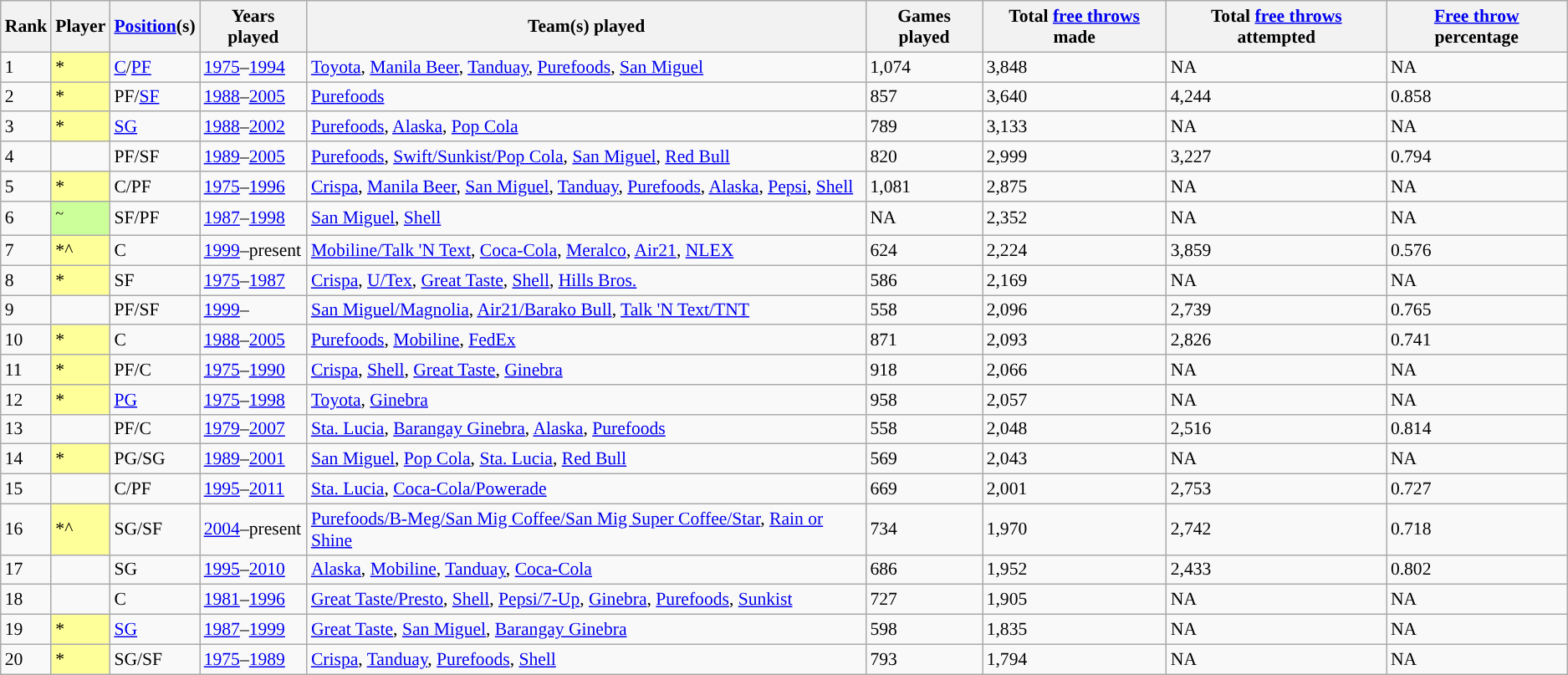<table class="wikitable sortable" style="font-size: 90%;">
<tr>
<th>Rank</th>
<th>Player</th>
<th><a href='#'>Position</a>(s)</th>
<th>Years played</th>
<th class="unsortable">Team(s) played</th>
<th>Games played</th>
<th>Total <a href='#'>free throws</a> made</th>
<th>Total <a href='#'>free throws</a> attempted</th>
<th><a href='#'>Free throw</a> percentage</th>
</tr>
<tr>
<td>1</td>
<td bgcolor="#FFFF99">*</td>
<td><a href='#'>C</a>/<a href='#'>PF</a></td>
<td><a href='#'>1975</a>–<a href='#'>1994</a></td>
<td><a href='#'>Toyota</a>, <a href='#'>Manila Beer</a>, <a href='#'>Tanduay</a>, <a href='#'>Purefoods</a>, <a href='#'>San Miguel</a></td>
<td>1,074</td>
<td>3,848</td>
<td>NA</td>
<td>NA</td>
</tr>
<tr>
<td>2</td>
<td bgcolor="#FFFF99">*</td>
<td>PF/<a href='#'>SF</a></td>
<td><a href='#'>1988</a>–<a href='#'>2005</a></td>
<td><a href='#'>Purefoods</a></td>
<td>857</td>
<td>3,640</td>
<td>4,244</td>
<td>0.858</td>
</tr>
<tr>
<td>3</td>
<td bgcolor="#FFFF99">*</td>
<td><a href='#'>SG</a></td>
<td><a href='#'>1988</a>–<a href='#'>2002</a></td>
<td><a href='#'>Purefoods</a>, <a href='#'>Alaska</a>, <a href='#'>Pop Cola</a></td>
<td>789</td>
<td>3,133</td>
<td>NA</td>
<td>NA</td>
</tr>
<tr>
<td>4</td>
<td></td>
<td>PF/SF</td>
<td><a href='#'>1989</a>–<a href='#'>2005</a></td>
<td><a href='#'>Purefoods</a>, <a href='#'>Swift/Sunkist/Pop Cola</a>, <a href='#'>San Miguel</a>, <a href='#'>Red Bull</a></td>
<td>820</td>
<td>2,999</td>
<td>3,227</td>
<td>0.794</td>
</tr>
<tr>
<td>5</td>
<td bgcolor="#FFFF99">*</td>
<td>C/PF</td>
<td><a href='#'>1975</a>–<a href='#'>1996</a></td>
<td><a href='#'>Crispa</a>, <a href='#'>Manila Beer</a>, <a href='#'>San Miguel</a>, <a href='#'>Tanduay</a>, <a href='#'>Purefoods</a>, <a href='#'>Alaska</a>, <a href='#'>Pepsi</a>, <a href='#'>Shell</a></td>
<td>1,081</td>
<td>2,875</td>
<td>NA</td>
<td>NA</td>
</tr>
<tr>
<td>6</td>
<td bgcolor="#CCFF99"><sup>~</sup></td>
<td>SF/PF</td>
<td><a href='#'>1987</a>–<a href='#'>1998</a></td>
<td><a href='#'>San Miguel</a>, <a href='#'>Shell</a></td>
<td>NA</td>
<td>2,352</td>
<td>NA</td>
<td>NA</td>
</tr>
<tr>
<td>7</td>
<td style="background:#FFFF99"><em></em>*^</td>
<td>C</td>
<td><a href='#'>1999</a>–present</td>
<td><a href='#'>Mobiline/Talk 'N Text</a>, <a href='#'>Coca-Cola</a>, <a href='#'>Meralco</a>, <a href='#'>Air21</a>, <a href='#'>NLEX</a></td>
<td>624</td>
<td>2,224</td>
<td>3,859</td>
<td>0.576</td>
</tr>
<tr>
<td>8</td>
<td bgcolor="#FFFF99">*</td>
<td>SF</td>
<td><a href='#'>1975</a>–<a href='#'>1987</a></td>
<td><a href='#'>Crispa</a>, <a href='#'>U/Tex</a>, <a href='#'>Great Taste</a>, <a href='#'>Shell</a>, <a href='#'>Hills Bros.</a></td>
<td>586</td>
<td>2,169</td>
<td>NA</td>
<td>NA</td>
</tr>
<tr>
<td>9</td>
<td></td>
<td>PF/SF</td>
<td><a href='#'>1999</a>–</td>
<td><a href='#'>San Miguel/Magnolia</a>, <a href='#'>Air21/Barako Bull</a>, <a href='#'>Talk 'N Text/TNT</a></td>
<td>558</td>
<td>2,096</td>
<td>2,739</td>
<td>0.765</td>
</tr>
<tr>
<td>10</td>
<td bgcolor="#FFFF99">*</td>
<td>C</td>
<td><a href='#'>1988</a>–<a href='#'>2005</a></td>
<td><a href='#'>Purefoods</a>, <a href='#'>Mobiline</a>, <a href='#'>FedEx</a></td>
<td>871</td>
<td>2,093</td>
<td>2,826</td>
<td>0.741</td>
</tr>
<tr>
<td>11</td>
<td bgcolor="#FFFF99">*</td>
<td>PF/C</td>
<td><a href='#'>1975</a>–<a href='#'>1990</a></td>
<td><a href='#'>Crispa</a>, <a href='#'>Shell</a>, <a href='#'>Great Taste</a>, <a href='#'>Ginebra</a></td>
<td>918</td>
<td>2,066</td>
<td>NA</td>
<td>NA</td>
</tr>
<tr>
<td>12</td>
<td bgcolor="#FFFF99">*</td>
<td><a href='#'>PG</a></td>
<td><a href='#'>1975</a>–<a href='#'>1998</a></td>
<td><a href='#'>Toyota</a>, <a href='#'>Ginebra</a></td>
<td>958</td>
<td>2,057</td>
<td>NA</td>
<td>NA</td>
</tr>
<tr>
<td>13</td>
<td></td>
<td>PF/C</td>
<td><a href='#'>1979</a>–<a href='#'>2007</a></td>
<td><a href='#'>Sta. Lucia</a>, <a href='#'>Barangay Ginebra</a>, <a href='#'>Alaska</a>,  <a href='#'>Purefoods</a></td>
<td>558</td>
<td>2,048</td>
<td>2,516</td>
<td>0.814</td>
</tr>
<tr>
<td>14</td>
<td bgcolor="#FFFF99">*</td>
<td>PG/SG</td>
<td><a href='#'>1989</a>–<a href='#'>2001</a></td>
<td><a href='#'>San Miguel</a>, <a href='#'>Pop Cola</a>, <a href='#'>Sta. Lucia</a>, <a href='#'>Red Bull</a></td>
<td>569</td>
<td>2,043</td>
<td>NA</td>
<td>NA</td>
</tr>
<tr>
<td>15</td>
<td></td>
<td>C/PF</td>
<td><a href='#'>1995</a>–<a href='#'>2011</a></td>
<td><a href='#'>Sta. Lucia</a>, <a href='#'>Coca-Cola/Powerade</a></td>
<td>669</td>
<td>2,001</td>
<td>2,753</td>
<td>0.727</td>
</tr>
<tr>
<td>16</td>
<td style="background:#FFFF99"><em></em>*^</td>
<td>SG/SF</td>
<td><a href='#'>2004</a>–present</td>
<td><a href='#'>Purefoods/B-Meg/San Mig Coffee/San Mig Super Coffee/Star</a>, <a href='#'>Rain or Shine</a></td>
<td>734</td>
<td>1,970</td>
<td>2,742</td>
<td>0.718</td>
</tr>
<tr>
<td>17</td>
<td></td>
<td>SG</td>
<td><a href='#'>1995</a>–<a href='#'>2010</a></td>
<td><a href='#'>Alaska</a>, <a href='#'>Mobiline</a>, <a href='#'>Tanduay</a>, <a href='#'>Coca-Cola</a></td>
<td>686</td>
<td>1,952</td>
<td>2,433</td>
<td>0.802</td>
</tr>
<tr>
<td>18</td>
<td></td>
<td>C</td>
<td><a href='#'>1981</a>–<a href='#'>1996</a></td>
<td><a href='#'>Great Taste/Presto</a>, <a href='#'>Shell</a>, <a href='#'>Pepsi/7-Up</a>, <a href='#'>Ginebra</a>, <a href='#'>Purefoods</a>, <a href='#'>Sunkist</a></td>
<td>727</td>
<td>1,905</td>
<td>NA</td>
<td>NA</td>
</tr>
<tr>
<td>19</td>
<td bgcolor="#FFFF99">*</td>
<td><a href='#'>SG</a></td>
<td><a href='#'>1987</a>–<a href='#'>1999</a></td>
<td><a href='#'>Great Taste</a>, <a href='#'>San Miguel</a>, <a href='#'>Barangay Ginebra</a></td>
<td>598</td>
<td>1,835</td>
<td>NA</td>
<td>NA</td>
</tr>
<tr>
<td>20</td>
<td bgcolor="#FFFF99">*</td>
<td>SG/SF</td>
<td><a href='#'>1975</a>–<a href='#'>1989</a></td>
<td><a href='#'>Crispa</a>, <a href='#'>Tanduay</a>, <a href='#'>Purefoods</a>, <a href='#'>Shell</a></td>
<td>793</td>
<td>1,794</td>
<td>NA</td>
<td>NA</td>
</tr>
</table>
